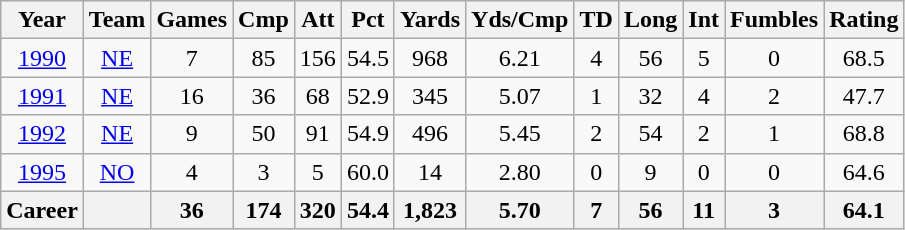<table class="wikitable" style="text-align:center;">
<tr>
<th>Year</th>
<th>Team</th>
<th>Games</th>
<th>Cmp</th>
<th>Att</th>
<th>Pct</th>
<th>Yards</th>
<th>Yds/Cmp</th>
<th>TD</th>
<th>Long</th>
<th>Int</th>
<th>Fumbles</th>
<th>Rating</th>
</tr>
<tr>
<td><a href='#'>1990</a></td>
<td><a href='#'>NE</a></td>
<td>7</td>
<td>85</td>
<td>156</td>
<td>54.5</td>
<td>968</td>
<td>6.21</td>
<td>4</td>
<td>56</td>
<td>5</td>
<td>0</td>
<td>68.5</td>
</tr>
<tr>
<td><a href='#'>1991</a></td>
<td><a href='#'>NE</a></td>
<td>16</td>
<td>36</td>
<td>68</td>
<td>52.9</td>
<td>345</td>
<td>5.07</td>
<td>1</td>
<td>32</td>
<td>4</td>
<td>2</td>
<td>47.7</td>
</tr>
<tr>
<td><a href='#'>1992</a></td>
<td><a href='#'>NE</a></td>
<td>9</td>
<td>50</td>
<td>91</td>
<td>54.9</td>
<td>496</td>
<td>5.45</td>
<td>2</td>
<td>54</td>
<td>2</td>
<td>1</td>
<td>68.8</td>
</tr>
<tr>
<td><a href='#'>1995</a></td>
<td><a href='#'>NO</a></td>
<td>4</td>
<td>3</td>
<td>5</td>
<td>60.0</td>
<td>14</td>
<td>2.80</td>
<td>0</td>
<td>9</td>
<td>0</td>
<td>0</td>
<td>64.6</td>
</tr>
<tr>
<th>Career</th>
<th></th>
<th>36</th>
<th>174</th>
<th>320</th>
<th>54.4</th>
<th>1,823</th>
<th>5.70</th>
<th>7</th>
<th>56</th>
<th>11</th>
<th>3</th>
<th>64.1</th>
</tr>
</table>
